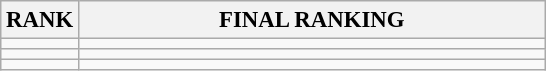<table class="wikitable" style="font-size:95%;">
<tr>
<th>RANK</th>
<th align="left" style="width: 20em">FINAL RANKING</th>
</tr>
<tr>
<td align="center"></td>
<td></td>
</tr>
<tr>
<td align="center"></td>
<td></td>
</tr>
<tr>
<td align="center"></td>
<td></td>
</tr>
</table>
